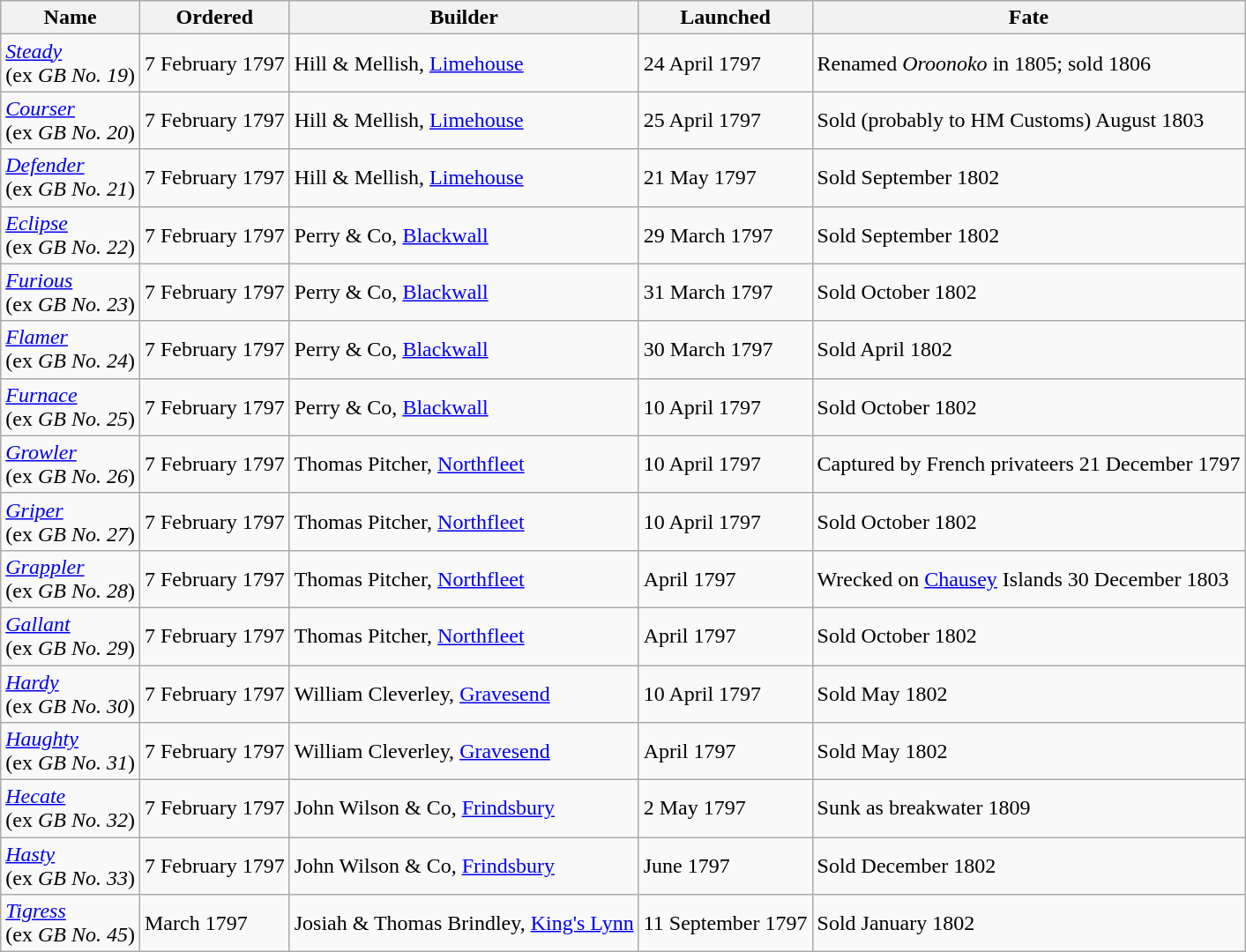<table class="sortable wikitable">
<tr>
<th>Name</th>
<th>Ordered</th>
<th>Builder</th>
<th>Launched</th>
<th>Fate</th>
</tr>
<tr>
<td><a href='#'><em>Steady</em></a><br>(ex <em>GB No. 19</em>)</td>
<td>7 February 1797</td>
<td>Hill & Mellish, <a href='#'>Limehouse</a></td>
<td>24 April 1797</td>
<td>Renamed <em>Oroonoko</em> in 1805; sold 1806</td>
</tr>
<tr>
<td><a href='#'><em>Courser</em></a><br>(ex <em>GB No. 20</em>)</td>
<td>7 February 1797</td>
<td>Hill & Mellish, <a href='#'>Limehouse</a></td>
<td>25 April 1797</td>
<td>Sold (probably to HM Customs) August 1803</td>
</tr>
<tr>
<td><a href='#'><em>Defender</em></a><br>(ex <em>GB No. 21</em>)</td>
<td>7 February 1797</td>
<td>Hill & Mellish, <a href='#'>Limehouse</a></td>
<td>21 May 1797</td>
<td>Sold September 1802</td>
</tr>
<tr>
<td><a href='#'><em>Eclipse</em></a><br>(ex <em>GB No. 22</em>)</td>
<td>7 February 1797</td>
<td>Perry & Co, <a href='#'>Blackwall</a></td>
<td>29 March 1797</td>
<td>Sold September 1802</td>
</tr>
<tr>
<td><a href='#'><em>Furious</em></a><br>(ex <em>GB No. 23</em>)</td>
<td>7 February 1797</td>
<td>Perry & Co, <a href='#'>Blackwall</a></td>
<td>31 March 1797</td>
<td>Sold October 1802</td>
</tr>
<tr>
<td><a href='#'><em>Flamer</em></a><br>(ex <em>GB No. 24</em>)</td>
<td>7 February 1797</td>
<td>Perry & Co, <a href='#'>Blackwall</a></td>
<td>30 March 1797</td>
<td>Sold April 1802</td>
</tr>
<tr>
<td><a href='#'><em>Furnace</em></a><br>(ex <em>GB No. 25</em>)</td>
<td>7 February 1797</td>
<td>Perry & Co, <a href='#'>Blackwall</a></td>
<td>10 April 1797</td>
<td>Sold October 1802</td>
</tr>
<tr>
<td><a href='#'><em>Growler</em></a><br>(ex <em>GB No. 26</em>)</td>
<td>7 February 1797</td>
<td>Thomas Pitcher, <a href='#'>Northfleet</a></td>
<td>10 April 1797</td>
<td>Captured by French privateers 21 December 1797</td>
</tr>
<tr>
<td><a href='#'><em>Griper</em></a><br>(ex <em>GB No. 27</em>)</td>
<td>7 February 1797</td>
<td>Thomas Pitcher, <a href='#'>Northfleet</a></td>
<td>10 April 1797</td>
<td>Sold October 1802</td>
</tr>
<tr>
<td><a href='#'><em>Grappler</em></a><br>(ex <em>GB No. 28</em>)</td>
<td>7 February 1797</td>
<td>Thomas Pitcher, <a href='#'>Northfleet</a></td>
<td>April 1797</td>
<td>Wrecked on <a href='#'>Chausey</a> Islands 30 December 1803</td>
</tr>
<tr>
<td><a href='#'><em>Gallant</em></a><br>(ex <em>GB No. 29</em>)</td>
<td>7 February 1797</td>
<td>Thomas Pitcher, <a href='#'>Northfleet</a></td>
<td>April 1797</td>
<td>Sold October 1802</td>
</tr>
<tr>
<td><a href='#'><em>Hardy</em></a><br>(ex <em>GB No. 30</em>)</td>
<td>7 February 1797</td>
<td>William Cleverley, <a href='#'>Gravesend</a></td>
<td>10 April 1797</td>
<td>Sold May 1802</td>
</tr>
<tr>
<td><a href='#'><em>Haughty</em></a><br>(ex <em>GB No. 31</em>)</td>
<td>7 February 1797</td>
<td>William Cleverley, <a href='#'>Gravesend</a></td>
<td>April 1797</td>
<td>Sold May 1802</td>
</tr>
<tr>
<td><a href='#'><em>Hecate</em></a><br>(ex <em>GB No. 32</em>)</td>
<td>7 February 1797</td>
<td>John Wilson & Co, <a href='#'>Frindsbury</a></td>
<td>2 May 1797</td>
<td>Sunk as breakwater 1809</td>
</tr>
<tr>
<td><a href='#'><em>Hasty</em></a><br>(ex <em>GB No. 33</em>)</td>
<td>7 February 1797</td>
<td>John Wilson & Co, <a href='#'>Frindsbury</a></td>
<td>June 1797</td>
<td>Sold December 1802</td>
</tr>
<tr>
<td><a href='#'><em>Tigress</em></a><br>(ex <em>GB No. 45</em>)</td>
<td>March 1797</td>
<td>Josiah & Thomas Brindley, <a href='#'>King's Lynn</a></td>
<td>11 September 1797</td>
<td>Sold January 1802</td>
</tr>
</table>
